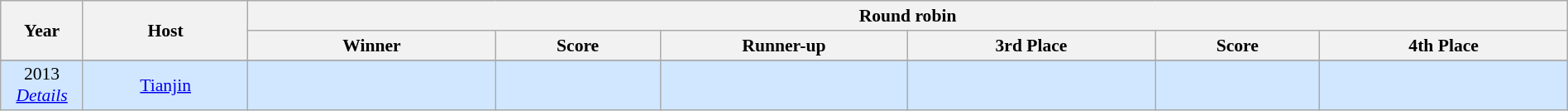<table class="wikitable" style="font-size: 90%; text-align: center; width: 100%;">
<tr>
<th rowspan="2" width="5%">Year</th>
<th rowspan="2" width="10%">Host</th>
<th colspan="6">Round robin</th>
</tr>
<tr>
<th width="15%">Winner</th>
<th width="10%">Score</th>
<th width="15%">Runner-up</th>
<th width="15%">3rd Place</th>
<th width="10%">Score</th>
<th width="15%">4th Place</th>
</tr>
<tr align=center bgcolor=#F5FAFF>
</tr>
<tr align=center bgcolor=#D0E7FF>
<td>2013<br><em><a href='#'>Details</a></em></td>
<td> <a href='#'>Tianjin</a></td>
<td><strong></strong></td>
<td></td>
<td></td>
<td></td>
<td></td>
<td></td>
</tr>
</table>
